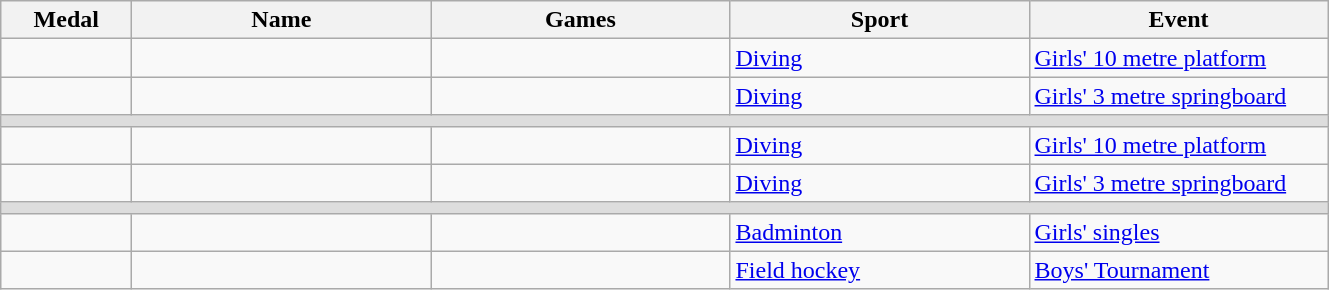<table class="wikitable sortable">
<tr>
<th style="width:5em">Medal</th>
<th style="width:12em">Name</th>
<th style="width:12em">Games</th>
<th style="width:12em">Sport</th>
<th style="width:12em">Event</th>
</tr>
<tr>
<td></td>
<td></td>
<td></td>
<td> <a href='#'>Diving</a></td>
<td><a href='#'>Girls' 10 metre platform</a></td>
</tr>
<tr>
<td></td>
<td></td>
<td></td>
<td> <a href='#'>Diving</a></td>
<td><a href='#'>Girls' 3 metre springboard</a></td>
</tr>
<tr bgcolor=#DDDDDD>
<td colspan=7></td>
</tr>
<tr>
<td></td>
<td></td>
<td></td>
<td> <a href='#'>Diving</a></td>
<td><a href='#'>Girls' 10 metre platform</a></td>
</tr>
<tr>
<td></td>
<td></td>
<td></td>
<td> <a href='#'>Diving</a></td>
<td><a href='#'>Girls' 3 metre springboard</a></td>
</tr>
<tr bgcolor=#DDDDDD>
<td colspan=7></td>
</tr>
<tr>
<td></td>
<td></td>
<td></td>
<td> <a href='#'>Badminton</a></td>
<td><a href='#'>Girls' singles</a></td>
</tr>
<tr>
<td></td>
<td></td>
<td></td>
<td><a href='#'>Field hockey</a></td>
<td><a href='#'>Boys' Tournament</a></td>
</tr>
</table>
